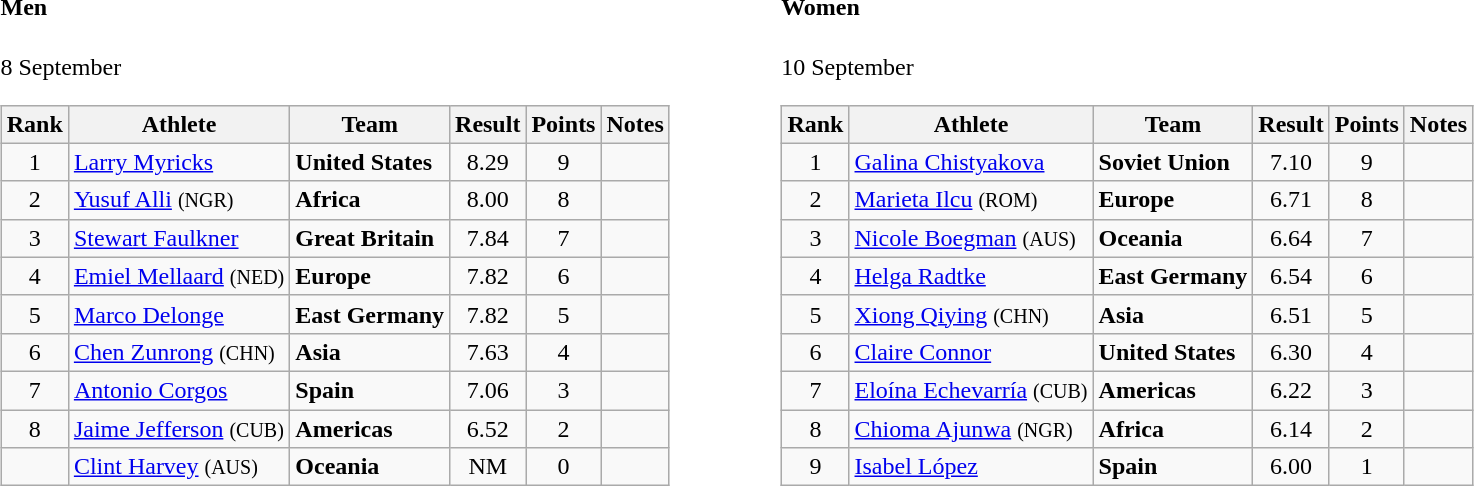<table>
<tr>
<td valign="top"><br><h4>Men</h4>8 September<table class="wikitable" style="text-align:center">
<tr>
<th>Rank</th>
<th>Athlete</th>
<th>Team</th>
<th>Result</th>
<th>Points</th>
<th>Notes</th>
</tr>
<tr>
<td>1</td>
<td align="left"><a href='#'>Larry Myricks</a></td>
<td align=left><strong>United States</strong></td>
<td>8.29</td>
<td>9</td>
<td></td>
</tr>
<tr>
<td>2</td>
<td align="left"><a href='#'>Yusuf Alli</a> <small>(NGR)</small></td>
<td align=left><strong>Africa</strong></td>
<td>8.00</td>
<td>8</td>
<td></td>
</tr>
<tr>
<td>3</td>
<td align="left"><a href='#'>Stewart Faulkner</a></td>
<td align=left><strong>Great Britain</strong></td>
<td>7.84</td>
<td>7</td>
<td></td>
</tr>
<tr>
<td>4</td>
<td align="left"><a href='#'>Emiel Mellaard</a> <small>(NED)</small></td>
<td align=left><strong>Europe</strong></td>
<td>7.82</td>
<td>6</td>
<td></td>
</tr>
<tr>
<td>5</td>
<td align="left"><a href='#'>Marco Delonge</a></td>
<td align=left><strong>East Germany</strong></td>
<td>7.82</td>
<td>5</td>
<td></td>
</tr>
<tr>
<td>6</td>
<td align="left"><a href='#'>Chen Zunrong</a> <small>(CHN)</small></td>
<td align=left><strong>Asia</strong></td>
<td>7.63</td>
<td>4</td>
<td></td>
</tr>
<tr>
<td>7</td>
<td align="left"><a href='#'>Antonio Corgos</a></td>
<td align=left><strong>Spain</strong></td>
<td>7.06</td>
<td>3</td>
<td></td>
</tr>
<tr>
<td>8</td>
<td align="left"><a href='#'>Jaime Jefferson</a> <small>(CUB)</small></td>
<td align=left><strong>Americas</strong></td>
<td>6.52</td>
<td>2</td>
<td></td>
</tr>
<tr>
<td></td>
<td align="left"><a href='#'>Clint Harvey</a> <small>(AUS)</small></td>
<td align=left><strong>Oceania</strong></td>
<td>NM</td>
<td>0</td>
<td></td>
</tr>
</table>
</td>
<td width="50"> </td>
<td valign="top"><br><h4>Women</h4>10 September<table class="wikitable" style="text-align:center">
<tr>
<th>Rank</th>
<th>Athlete</th>
<th>Team</th>
<th>Result</th>
<th>Points</th>
<th>Notes</th>
</tr>
<tr>
<td>1</td>
<td align="left"><a href='#'>Galina Chistyakova</a></td>
<td align=left><strong>Soviet Union</strong></td>
<td>7.10</td>
<td>9</td>
<td></td>
</tr>
<tr>
<td>2</td>
<td align="left"><a href='#'>Marieta Ilcu</a> <small>(ROM)</small></td>
<td align=left><strong>Europe</strong></td>
<td>6.71</td>
<td>8</td>
<td></td>
</tr>
<tr>
<td>3</td>
<td align="left"><a href='#'>Nicole Boegman</a> <small>(AUS)</small></td>
<td align=left><strong>Oceania</strong></td>
<td>6.64</td>
<td>7</td>
<td></td>
</tr>
<tr>
<td>4</td>
<td align="left"><a href='#'>Helga Radtke</a></td>
<td align=left><strong>East Germany</strong></td>
<td>6.54</td>
<td>6</td>
<td></td>
</tr>
<tr>
<td>5</td>
<td align="left"><a href='#'>Xiong Qiying</a> <small>(CHN)</small></td>
<td align=left><strong>Asia</strong></td>
<td>6.51</td>
<td>5</td>
<td></td>
</tr>
<tr>
<td>6</td>
<td align="left"><a href='#'>Claire Connor</a></td>
<td align=left><strong>United States</strong></td>
<td>6.30</td>
<td>4</td>
<td></td>
</tr>
<tr>
<td>7</td>
<td align="left"><a href='#'>Eloína Echevarría</a> <small>(CUB)</small></td>
<td align=left><strong>Americas</strong></td>
<td>6.22</td>
<td>3</td>
<td></td>
</tr>
<tr>
<td>8</td>
<td align="left"><a href='#'>Chioma Ajunwa</a> <small>(NGR)</small></td>
<td align=left><strong>Africa</strong></td>
<td>6.14</td>
<td>2</td>
<td></td>
</tr>
<tr>
<td>9</td>
<td align="left"><a href='#'>Isabel López</a></td>
<td align=left><strong>Spain</strong></td>
<td>6.00</td>
<td>1</td>
<td></td>
</tr>
</table>
</td>
</tr>
</table>
